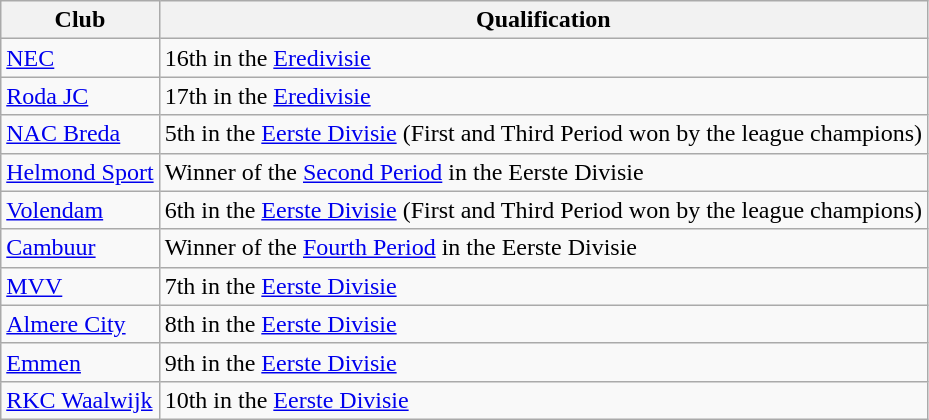<table class="wikitable">
<tr>
<th>Club</th>
<th>Qualification</th>
</tr>
<tr>
<td><a href='#'>NEC</a></td>
<td>16th in the <a href='#'>Eredivisie</a></td>
</tr>
<tr>
<td><a href='#'>Roda JC</a></td>
<td>17th in the <a href='#'>Eredivisie</a></td>
</tr>
<tr>
<td><a href='#'>NAC Breda</a></td>
<td>5th in the <a href='#'>Eerste Divisie</a> (First and Third Period won by the league champions)</td>
</tr>
<tr>
<td><a href='#'>Helmond Sport</a></td>
<td>Winner of the <a href='#'>Second Period</a> in the Eerste Divisie</td>
</tr>
<tr>
<td><a href='#'>Volendam</a></td>
<td>6th in the <a href='#'>Eerste Divisie</a> (First and Third Period won by the league champions)</td>
</tr>
<tr>
<td><a href='#'>Cambuur</a></td>
<td>Winner of the <a href='#'>Fourth Period</a> in the Eerste Divisie</td>
</tr>
<tr>
<td><a href='#'>MVV</a></td>
<td>7th in the <a href='#'>Eerste Divisie</a></td>
</tr>
<tr>
<td><a href='#'>Almere City</a></td>
<td>8th in the <a href='#'>Eerste Divisie</a></td>
</tr>
<tr>
<td><a href='#'>Emmen</a></td>
<td>9th in the <a href='#'>Eerste Divisie</a></td>
</tr>
<tr>
<td><a href='#'>RKC Waalwijk</a></td>
<td>10th in the <a href='#'>Eerste Divisie</a></td>
</tr>
</table>
